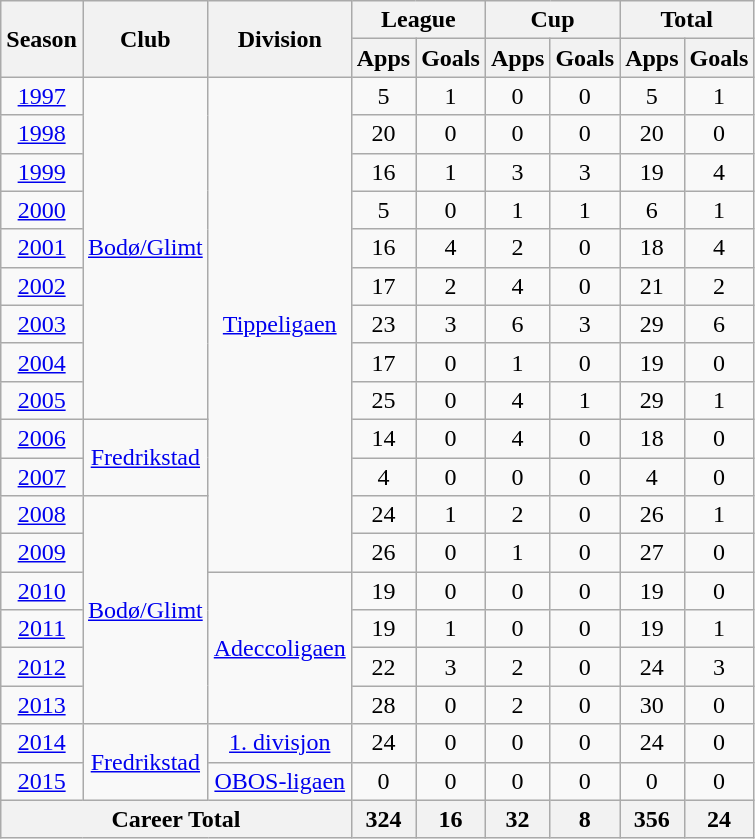<table class="wikitable" style="text-align: center;">
<tr>
<th rowspan="2">Season</th>
<th rowspan="2">Club</th>
<th rowspan="2">Division</th>
<th colspan="2">League</th>
<th colspan="2">Cup</th>
<th colspan="2">Total</th>
</tr>
<tr>
<th>Apps</th>
<th>Goals</th>
<th>Apps</th>
<th>Goals</th>
<th>Apps</th>
<th>Goals</th>
</tr>
<tr>
<td><a href='#'>1997</a></td>
<td rowspan="9" valign="center"><a href='#'>Bodø/Glimt</a></td>
<td rowspan="13" valign="center"><a href='#'>Tippeligaen</a></td>
<td>5</td>
<td>1</td>
<td>0</td>
<td>0</td>
<td>5</td>
<td>1</td>
</tr>
<tr>
<td><a href='#'>1998</a></td>
<td>20</td>
<td>0</td>
<td>0</td>
<td>0</td>
<td>20</td>
<td>0</td>
</tr>
<tr>
<td><a href='#'>1999</a></td>
<td>16</td>
<td>1</td>
<td>3</td>
<td>3</td>
<td>19</td>
<td>4</td>
</tr>
<tr>
<td><a href='#'>2000</a></td>
<td>5</td>
<td>0</td>
<td>1</td>
<td>1</td>
<td>6</td>
<td>1</td>
</tr>
<tr>
<td><a href='#'>2001</a></td>
<td>16</td>
<td>4</td>
<td>2</td>
<td>0</td>
<td>18</td>
<td>4</td>
</tr>
<tr>
<td><a href='#'>2002</a></td>
<td>17</td>
<td>2</td>
<td>4</td>
<td>0</td>
<td>21</td>
<td>2</td>
</tr>
<tr>
<td><a href='#'>2003</a></td>
<td>23</td>
<td>3</td>
<td>6</td>
<td>3</td>
<td>29</td>
<td>6</td>
</tr>
<tr>
<td><a href='#'>2004</a></td>
<td>17</td>
<td>0</td>
<td>1</td>
<td>0</td>
<td>19</td>
<td>0</td>
</tr>
<tr>
<td><a href='#'>2005</a></td>
<td>25</td>
<td>0</td>
<td>4</td>
<td>1</td>
<td>29</td>
<td>1</td>
</tr>
<tr>
<td><a href='#'>2006</a></td>
<td rowspan="2" valign="center"><a href='#'>Fredrikstad</a></td>
<td>14</td>
<td>0</td>
<td>4</td>
<td>0</td>
<td>18</td>
<td>0</td>
</tr>
<tr>
<td><a href='#'>2007</a></td>
<td>4</td>
<td>0</td>
<td>0</td>
<td>0</td>
<td>4</td>
<td>0</td>
</tr>
<tr>
<td><a href='#'>2008</a></td>
<td rowspan="6" valign="center"><a href='#'>Bodø/Glimt</a></td>
<td>24</td>
<td>1</td>
<td>2</td>
<td>0</td>
<td>26</td>
<td>1</td>
</tr>
<tr>
<td><a href='#'>2009</a></td>
<td>26</td>
<td>0</td>
<td>1</td>
<td>0</td>
<td>27</td>
<td>0</td>
</tr>
<tr>
<td><a href='#'>2010</a></td>
<td rowspan="4" valign="center"><a href='#'>Adeccoligaen</a></td>
<td>19</td>
<td>0</td>
<td>0</td>
<td>0</td>
<td>19</td>
<td>0</td>
</tr>
<tr>
<td><a href='#'>2011</a></td>
<td>19</td>
<td>1</td>
<td>0</td>
<td>0</td>
<td>19</td>
<td>1</td>
</tr>
<tr>
<td><a href='#'>2012</a></td>
<td>22</td>
<td>3</td>
<td>2</td>
<td>0</td>
<td>24</td>
<td>3</td>
</tr>
<tr>
<td><a href='#'>2013</a></td>
<td>28</td>
<td>0</td>
<td>2</td>
<td>0</td>
<td>30</td>
<td>0</td>
</tr>
<tr>
<td><a href='#'>2014</a></td>
<td rowspan="2" valign="center"><a href='#'>Fredrikstad</a></td>
<td rowspan="1" valign="center"><a href='#'>1. divisjon</a></td>
<td>24</td>
<td>0</td>
<td>0</td>
<td>0</td>
<td>24</td>
<td>0</td>
</tr>
<tr>
<td><a href='#'>2015</a></td>
<td rowspan="1" valign="center"><a href='#'>OBOS-ligaen</a></td>
<td>0</td>
<td>0</td>
<td>0</td>
<td>0</td>
<td>0</td>
<td>0</td>
</tr>
<tr>
<th colspan="3">Career Total</th>
<th>324</th>
<th>16</th>
<th>32</th>
<th>8</th>
<th>356</th>
<th>24</th>
</tr>
</table>
